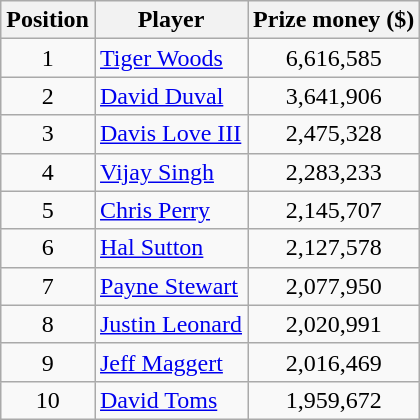<table class="wikitable">
<tr>
<th>Position</th>
<th>Player</th>
<th>Prize money ($)</th>
</tr>
<tr>
<td align=center>1</td>
<td> <a href='#'>Tiger Woods</a></td>
<td align=center>6,616,585</td>
</tr>
<tr>
<td align=center>2</td>
<td> <a href='#'>David Duval</a></td>
<td align=center>3,641,906</td>
</tr>
<tr>
<td align=center>3</td>
<td> <a href='#'>Davis Love III</a></td>
<td align=center>2,475,328</td>
</tr>
<tr>
<td align=center>4</td>
<td> <a href='#'>Vijay Singh</a></td>
<td align=center>2,283,233</td>
</tr>
<tr>
<td align=center>5</td>
<td> <a href='#'>Chris Perry</a></td>
<td align=center>2,145,707</td>
</tr>
<tr>
<td align=center>6</td>
<td> <a href='#'>Hal Sutton</a></td>
<td align=center>2,127,578</td>
</tr>
<tr>
<td align=center>7</td>
<td> <a href='#'>Payne Stewart</a></td>
<td align=center>2,077,950</td>
</tr>
<tr>
<td align=center>8</td>
<td> <a href='#'>Justin Leonard</a></td>
<td align=center>2,020,991</td>
</tr>
<tr>
<td align=center>9</td>
<td> <a href='#'>Jeff Maggert</a></td>
<td align=center>2,016,469</td>
</tr>
<tr>
<td align=center>10</td>
<td> <a href='#'>David Toms</a></td>
<td align=center>1,959,672</td>
</tr>
</table>
